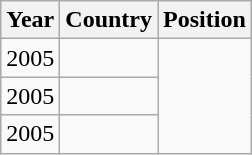<table class="wikitable">
<tr>
<th>Year</th>
<th>Country</th>
<th>Position</th>
</tr>
<tr>
<td>2005</td>
<td></td>
</tr>
<tr>
<td>2005</td>
<td></td>
</tr>
<tr>
<td>2005</td>
<td></td>
</tr>
</table>
